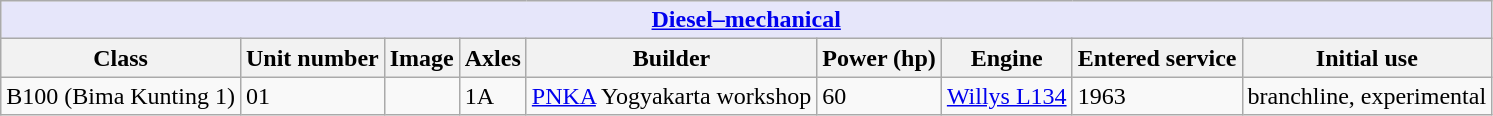<table class="wikitable">
<tr>
<th colspan="9" style="align: centre; background: lavender;"><a href='#'>Diesel–mechanical</a></th>
</tr>
<tr>
<th>Class</th>
<th>Unit number</th>
<th>Image</th>
<th>Axles</th>
<th>Builder</th>
<th>Power (hp)</th>
<th>Engine</th>
<th>Entered service</th>
<th>Initial use</th>
</tr>
<tr>
<td>B100 (Bima Kunting 1)</td>
<td>01</td>
<td></td>
<td>1A</td>
<td> <a href='#'>PNKA</a> Yogyakarta workshop</td>
<td>60</td>
<td><a href='#'>Willys L134</a></td>
<td>1963</td>
<td>branchline, experimental</td>
</tr>
</table>
